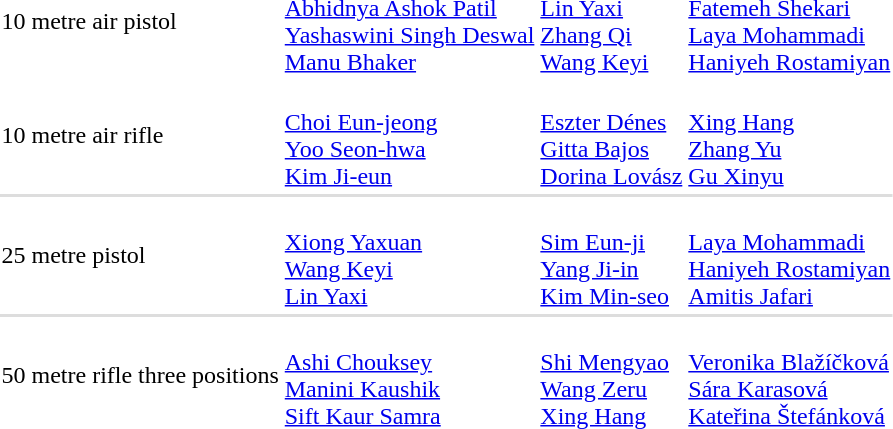<table>
<tr>
<td>10 metre air pistol<br></td>
<td><br><a href='#'>Abhidnya Ashok Patil</a><br><a href='#'>Yashaswini Singh Deswal</a><br><a href='#'>Manu Bhaker</a></td>
<td><br><a href='#'>Lin Yaxi</a><br><a href='#'>Zhang Qi</a><br><a href='#'>Wang Keyi</a></td>
<td><br><a href='#'>Fatemeh Shekari</a><br><a href='#'>Laya Mohammadi</a><br><a href='#'>Haniyeh Rostamiyan</a></td>
</tr>
<tr>
<td>10 metre air rifle<br></td>
<td><br><a href='#'>Choi Eun-jeong</a><br><a href='#'>Yoo Seon-hwa</a><br><a href='#'>Kim Ji-eun</a></td>
<td><br><a href='#'>Eszter Dénes</a><br><a href='#'>Gitta Bajos</a><br><a href='#'>Dorina Lovász</a></td>
<td><br><a href='#'>Xing Hang</a><br><a href='#'>Zhang Yu</a><br><a href='#'>Gu Xinyu</a></td>
</tr>
<tr bgcolor=#DDDDDD>
<td colspan=7></td>
</tr>
<tr>
<td>25 metre pistol<br></td>
<td><br><a href='#'>Xiong Yaxuan</a><br><a href='#'>Wang Keyi</a><br><a href='#'>Lin Yaxi</a></td>
<td><br><a href='#'>Sim Eun-ji</a><br><a href='#'>Yang Ji-in</a><br><a href='#'>Kim Min-seo</a></td>
<td><br><a href='#'>Laya Mohammadi</a><br><a href='#'>Haniyeh Rostamiyan</a><br><a href='#'>Amitis Jafari</a></td>
</tr>
<tr bgcolor=#DDDDDD>
<td colspan=7></td>
</tr>
<tr>
<td>50 metre rifle three positions<br></td>
<td><br><a href='#'>Ashi Chouksey</a><br><a href='#'>Manini Kaushik</a><br><a href='#'>Sift Kaur Samra</a></td>
<td><br><a href='#'>Shi Mengyao</a><br><a href='#'>Wang Zeru</a><br><a href='#'>Xing Hang</a></td>
<td><br><a href='#'>Veronika Blažíčková</a><br><a href='#'>Sára Karasová</a><br><a href='#'>Kateřina Štefánková</a></td>
</tr>
</table>
